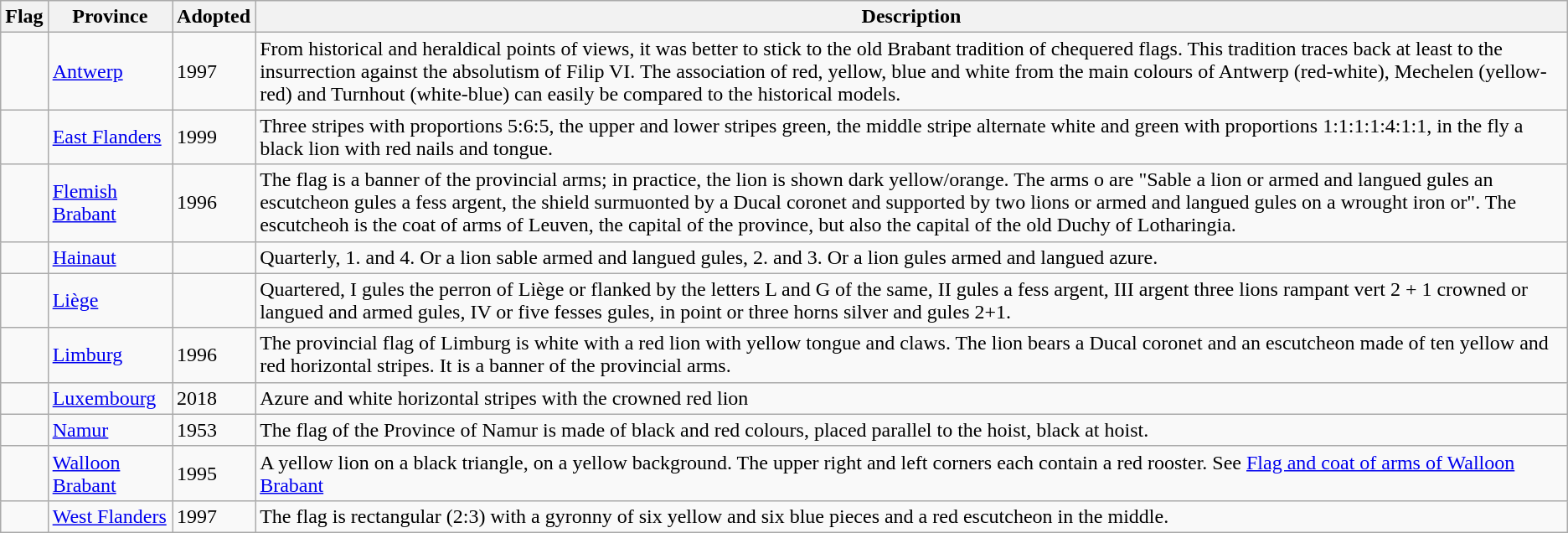<table class="wikitable sortable">
<tr>
<th class="unsortable">Flag</th>
<th>Province</th>
<th>Adopted</th>
<th class="unsortable">Description</th>
</tr>
<tr>
<td></td>
<td><a href='#'>Antwerp</a></td>
<td>1997</td>
<td>From historical and heraldical points of views, it was better to stick to the old Brabant tradition of chequered flags. This tradition traces back at least to the insurrection against the absolutism of Filip VI. The association of red, yellow, blue and white from the main colours of Antwerp (red-white), Mechelen (yellow-red) and Turnhout (white-blue) can easily be compared to the historical models.</td>
</tr>
<tr>
<td></td>
<td><a href='#'>East Flanders</a></td>
<td>1999</td>
<td>Three stripes with proportions 5:6:5, the upper and lower stripes green, the middle stripe alternate white and green with proportions 1:1:1:1:4:1:1, in the fly a black lion with red nails and tongue.</td>
</tr>
<tr>
<td></td>
<td><a href='#'>Flemish Brabant</a></td>
<td>1996</td>
<td>The flag is a banner of the provincial arms; in practice, the lion is shown dark yellow/orange. The arms o are "Sable a lion or armed and langued gules an escutcheon gules a fess argent, the shield surmuonted by a Ducal coronet and supported by two lions or armed and langued gules on a wrought iron or". The escutcheoh is the coat of arms of Leuven, the capital of the province, but also the capital of the old Duchy of Lotharingia.</td>
</tr>
<tr>
<td></td>
<td><a href='#'>Hainaut</a></td>
<td></td>
<td>Quarterly, 1. and 4. Or a lion sable armed and langued gules, 2. and 3. Or a lion gules armed and langued azure.</td>
</tr>
<tr>
<td></td>
<td><a href='#'>Liège</a></td>
<td></td>
<td>Quartered, I gules the perron of Liège or flanked by the letters L and G of the same, II gules a fess argent, III argent three lions rampant vert 2 + 1 crowned or langued and armed gules, IV or five fesses gules, in point or three horns silver and gules 2+1.</td>
</tr>
<tr>
<td></td>
<td><a href='#'>Limburg</a></td>
<td>1996</td>
<td>The provincial flag of Limburg is white with a red lion with yellow tongue and claws. The lion bears a Ducal coronet and an escutcheon made of ten yellow and red horizontal stripes. It is a banner of the provincial arms.</td>
</tr>
<tr>
<td></td>
<td><a href='#'>Luxembourg</a></td>
<td>2018</td>
<td>Azure and white horizontal stripes with the crowned red lion</td>
</tr>
<tr>
<td></td>
<td><a href='#'>Namur</a></td>
<td>1953</td>
<td>The flag of the Province of Namur is made of black and red colours, placed parallel to the hoist, black at hoist.</td>
</tr>
<tr>
<td></td>
<td><a href='#'>Walloon Brabant</a></td>
<td>1995</td>
<td>A yellow lion on a black triangle, on a yellow background. The upper right and left corners each contain a red rooster. See <a href='#'>Flag and coat of arms of Walloon Brabant</a></td>
</tr>
<tr>
<td></td>
<td><a href='#'>West Flanders</a></td>
<td>1997</td>
<td>The flag is rectangular (2:3) with a gyronny of six yellow and six blue pieces and a red escutcheon in the middle.</td>
</tr>
</table>
